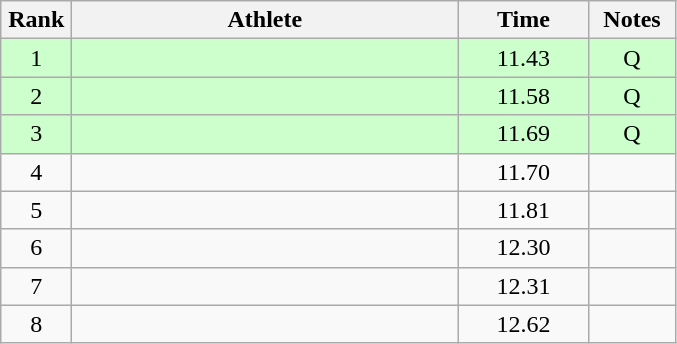<table class="wikitable" style="text-align:center">
<tr>
<th width=40>Rank</th>
<th width=250>Athlete</th>
<th width=80>Time</th>
<th width=50>Notes</th>
</tr>
<tr bgcolor="ccffcc">
<td>1</td>
<td align=left></td>
<td>11.43</td>
<td>Q</td>
</tr>
<tr bgcolor="ccffcc">
<td>2</td>
<td align=left></td>
<td>11.58</td>
<td>Q</td>
</tr>
<tr bgcolor="ccffcc">
<td>3</td>
<td align=left></td>
<td>11.69</td>
<td>Q</td>
</tr>
<tr>
<td>4</td>
<td align=left></td>
<td>11.70</td>
<td></td>
</tr>
<tr>
<td>5</td>
<td align=left></td>
<td>11.81</td>
<td></td>
</tr>
<tr>
<td>6</td>
<td align=left></td>
<td>12.30</td>
<td></td>
</tr>
<tr>
<td>7</td>
<td align=left></td>
<td>12.31</td>
<td></td>
</tr>
<tr>
<td>8</td>
<td align=left></td>
<td>12.62</td>
<td></td>
</tr>
</table>
